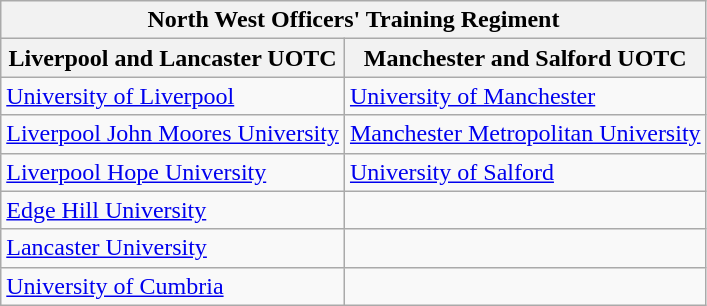<table class="wikitable">
<tr>
<th colspan="2">North West Officers' Training Regiment</th>
</tr>
<tr>
<th>Liverpool and Lancaster UOTC</th>
<th>Manchester and Salford UOTC</th>
</tr>
<tr>
<td><a href='#'>University of Liverpool</a></td>
<td><a href='#'>University of Manchester</a></td>
</tr>
<tr>
<td><a href='#'>Liverpool John Moores University</a></td>
<td><a href='#'>Manchester Metropolitan University</a></td>
</tr>
<tr>
<td><a href='#'>Liverpool Hope University</a></td>
<td><a href='#'>University of Salford</a></td>
</tr>
<tr>
<td><a href='#'>Edge Hill University</a></td>
<td></td>
</tr>
<tr>
<td><a href='#'>Lancaster University</a></td>
<td></td>
</tr>
<tr>
<td><a href='#'>University of Cumbria</a></td>
<td></td>
</tr>
</table>
